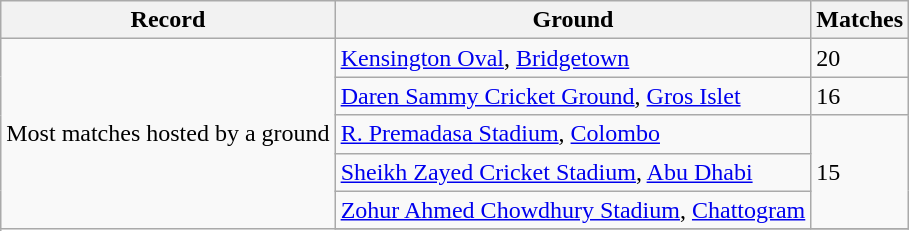<table class="wikitable">
<tr>
<th>Record</th>
<th>Ground</th>
<th>Matches</th>
</tr>
<tr>
<td rowspan=6>Most matches hosted by a ground</td>
<td> <a href='#'>Kensington Oval</a>, <a href='#'>Bridgetown</a></td>
<td>20</td>
</tr>
<tr>
<td> <a href='#'>Daren Sammy Cricket Ground</a>, <a href='#'>Gros Islet</a></td>
<td>16</td>
</tr>
<tr>
<td> <a href='#'>R. Premadasa Stadium</a>, <a href='#'>Colombo</a></td>
<td rowspan=3>15</td>
</tr>
<tr>
<td> <a href='#'>Sheikh Zayed Cricket Stadium</a>, <a href='#'>Abu Dhabi</a></td>
</tr>
<tr>
<td> <a href='#'>Zohur Ahmed Chowdhury Stadium</a>, <a href='#'>Chattogram</a></td>
</tr>
<tr>
</tr>
</table>
